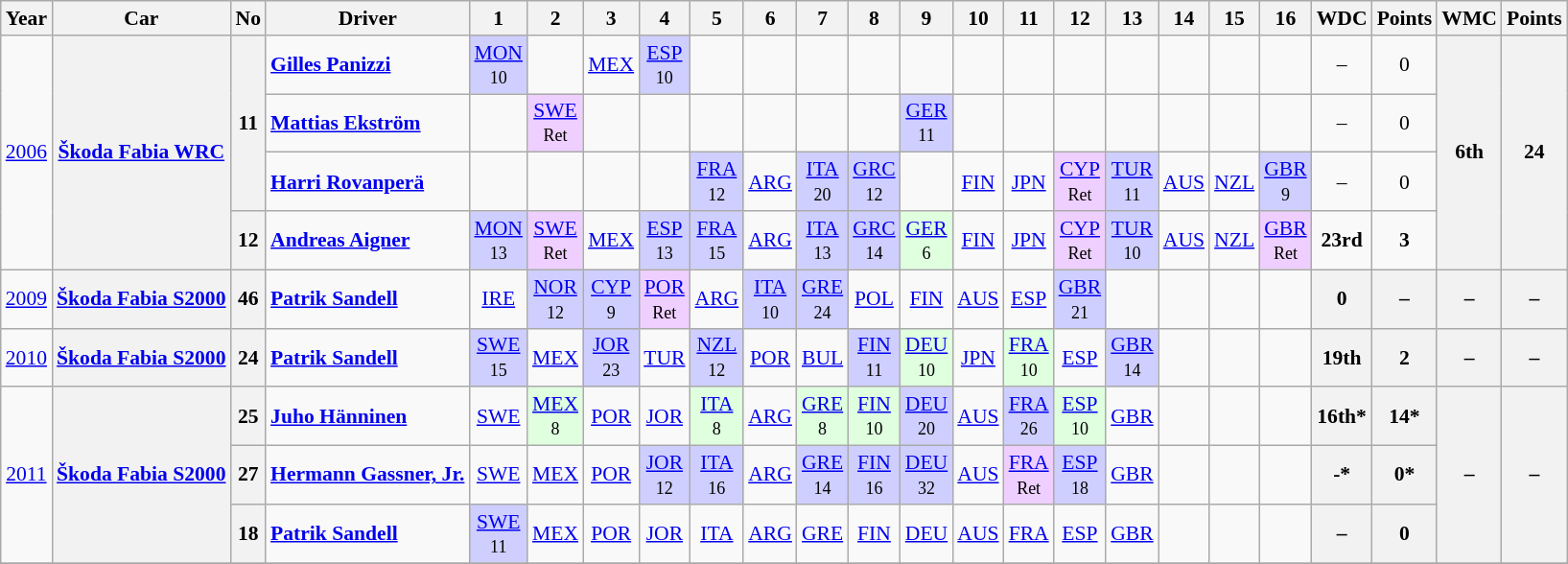<table class="wikitable" style="text-align:center; font-size:90%">
<tr>
<th>Year</th>
<th>Car</th>
<th>No</th>
<th>Driver</th>
<th>1</th>
<th>2</th>
<th>3</th>
<th>4</th>
<th>5</th>
<th>6</th>
<th>7</th>
<th>8</th>
<th>9</th>
<th>10</th>
<th>11</th>
<th>12</th>
<th>13</th>
<th>14</th>
<th>15</th>
<th>16</th>
<th>WDC</th>
<th>Points</th>
<th>WMC</th>
<th>Points</th>
</tr>
<tr>
<td rowspan="4"><a href='#'>2006</a></td>
<th rowspan="4"><a href='#'>Škoda Fabia WRC</a></th>
<th rowspan="3">11</th>
<td align="left"> <strong><a href='#'>Gilles Panizzi</a></strong></td>
<td style="background:#CFCFFF;"><a href='#'>MON</a><br><small>10</small></td>
<td></td>
<td><a href='#'>MEX</a></td>
<td style="background:#CFCFFF;"><a href='#'>ESP</a><br><small>10</small></td>
<td></td>
<td></td>
<td></td>
<td></td>
<td></td>
<td></td>
<td></td>
<td></td>
<td></td>
<td></td>
<td></td>
<td></td>
<td>–</td>
<td>0</td>
<th rowspan="4">6th</th>
<th rowspan="4">24</th>
</tr>
<tr>
<td align="left"> <strong><a href='#'>Mattias Ekström</a></strong></td>
<td></td>
<td style="background:#EFCFFF;"><a href='#'>SWE</a><br><small>Ret</small></td>
<td></td>
<td></td>
<td></td>
<td></td>
<td></td>
<td></td>
<td style="background:#CFCFFF;"><a href='#'>GER</a><br><small>11</small></td>
<td></td>
<td></td>
<td></td>
<td></td>
<td></td>
<td></td>
<td></td>
<td>–</td>
<td>0</td>
</tr>
<tr>
<td align="left"> <strong><a href='#'>Harri Rovanperä</a></strong></td>
<td></td>
<td></td>
<td></td>
<td></td>
<td style="background:#CFCFFF;"><a href='#'>FRA</a><br><small>12</small></td>
<td><a href='#'>ARG</a></td>
<td style="background:#CFCFFF;"><a href='#'>ITA</a><br><small>20</small></td>
<td style="background:#CFCFFF;"><a href='#'>GRC</a><br><small>12</small></td>
<td></td>
<td><a href='#'>FIN</a></td>
<td><a href='#'>JPN</a></td>
<td style="background:#EFCFFF;"><a href='#'>CYP</a><br><small>Ret</small></td>
<td style="background:#CFCFFF;"><a href='#'>TUR</a><br><small>11</small></td>
<td><a href='#'>AUS</a></td>
<td><a href='#'>NZL</a></td>
<td style="background:#CFCFFF;"><a href='#'>GBR</a><br><small>9</small></td>
<td>–</td>
<td>0</td>
</tr>
<tr>
<th>12</th>
<td align="left"> <strong><a href='#'>Andreas Aigner</a></strong></td>
<td style="background:#CFCFFF;"><a href='#'>MON</a><br><small>13</small></td>
<td style="background:#EFCFFF;"><a href='#'>SWE</a><br><small>Ret</small></td>
<td><a href='#'>MEX</a></td>
<td style="background:#CFCFFF;"><a href='#'>ESP</a><br><small>13</small></td>
<td style="background:#CFCFFF;"><a href='#'>FRA</a><br><small>15</small></td>
<td><a href='#'>ARG</a></td>
<td style="background:#CFCFFF;"><a href='#'>ITA</a><br><small>13</small></td>
<td style="background:#CFCFFF;"><a href='#'>GRC</a><br><small>14</small></td>
<td style="background:#DFFFDF;"><a href='#'>GER</a><br><small>6</small></td>
<td><a href='#'>FIN</a></td>
<td><a href='#'>JPN</a></td>
<td style="background:#EFCFFF;"><a href='#'>CYP</a><br><small>Ret</small></td>
<td style="background:#CFCFFF;"><a href='#'>TUR</a><br><small>10</small></td>
<td><a href='#'>AUS</a></td>
<td><a href='#'>NZL</a></td>
<td style="background:#EFCFFF;"><a href='#'>GBR</a><br><small>Ret</small></td>
<td><strong>23rd</strong></td>
<td><strong>3</strong></td>
</tr>
<tr>
<td><a href='#'>2009</a></td>
<th><a href='#'>Škoda Fabia S2000</a></th>
<th>46</th>
<td align="left"> <strong><a href='#'>Patrik Sandell</a></strong></td>
<td><a href='#'>IRE</a></td>
<td style="background:#CFCFFF;"><a href='#'>NOR</a><br><small>12</small></td>
<td style="background:#CFCFFF;"><a href='#'>CYP</a><br><small>9</small></td>
<td style="background:#EFCFFF;"><a href='#'>POR</a><br><small>Ret</small></td>
<td><a href='#'>ARG</a></td>
<td style="background:#CFCFFF;"><a href='#'>ITA</a><br><small>10</small></td>
<td style="background:#CFCFFF;"><a href='#'>GRE</a><br><small>24</small></td>
<td><a href='#'>POL</a></td>
<td><a href='#'>FIN</a></td>
<td><a href='#'>AUS</a></td>
<td><a href='#'>ESP</a></td>
<td style="background:#CFCFFF;"><a href='#'>GBR</a><br><small>21</small></td>
<td></td>
<td></td>
<td></td>
<td></td>
<th>0</th>
<th>–</th>
<th>–</th>
<th>–</th>
</tr>
<tr>
<td><a href='#'>2010</a></td>
<th><a href='#'>Škoda Fabia S2000</a></th>
<th>24</th>
<td align="left"> <strong><a href='#'>Patrik Sandell</a></strong></td>
<td style="background:#CFCFFF;"><a href='#'>SWE</a><br><small>15</small></td>
<td><a href='#'>MEX</a></td>
<td style="background:#CFCFFF;"><a href='#'>JOR</a><br><small>23</small></td>
<td><a href='#'>TUR</a></td>
<td style="background:#CFCFFF;"><a href='#'>NZL</a><br><small>12</small></td>
<td><a href='#'>POR</a></td>
<td><a href='#'>BUL</a></td>
<td style="background:#CFCFFF;"><a href='#'>FIN</a><br><small>11</small></td>
<td style="background:#DFFFDF;"><a href='#'>DEU</a><br><small>10</small></td>
<td><a href='#'>JPN</a></td>
<td style="background:#DFFFDF;"><a href='#'>FRA</a><br><small>10</small></td>
<td><a href='#'>ESP</a></td>
<td style="background:#CFCFFF;"><a href='#'>GBR</a><br><small>14</small></td>
<td></td>
<td></td>
<td></td>
<th>19th</th>
<th>2</th>
<th>–</th>
<th>–</th>
</tr>
<tr>
<td rowspan=3><a href='#'>2011</a></td>
<th rowspan=3><a href='#'>Škoda Fabia S2000</a></th>
<th>25</th>
<td align="left"> <strong><a href='#'>Juho Hänninen</a></strong></td>
<td><a href='#'>SWE</a></td>
<td style="background:#DFFFDF;"><a href='#'>MEX</a><br><small>8</small></td>
<td><a href='#'>POR</a></td>
<td><a href='#'>JOR</a></td>
<td style="background:#DFFFDF;"><a href='#'>ITA</a><br><small>8</small></td>
<td><a href='#'>ARG</a></td>
<td style="background:#DFFFDF;"><a href='#'>GRE</a><br><small>8</small></td>
<td style="background:#DFFFDF;"><a href='#'>FIN</a><br><small>10</small></td>
<td style="background:#CFCFFF;"><a href='#'>DEU</a><br><small>20</small></td>
<td><a href='#'>AUS</a></td>
<td style="background:#CFCFFF;"><a href='#'>FRA</a><br><small>26</small></td>
<td style="background:#DFFFDF;"><a href='#'>ESP</a><br><small>10</small></td>
<td><a href='#'>GBR</a></td>
<td></td>
<td></td>
<td></td>
<th>16th*</th>
<th>14*</th>
<th rowspan=3>–</th>
<th rowspan=3>–</th>
</tr>
<tr>
<th>27</th>
<td align="left"> <strong><a href='#'>Hermann Gassner, Jr.</a></strong></td>
<td><a href='#'>SWE</a></td>
<td><a href='#'>MEX</a></td>
<td><a href='#'>POR</a></td>
<td style="background:#CFCFFF;"><a href='#'>JOR</a><br><small>12</small></td>
<td style="background:#CFCFFF;"><a href='#'>ITA</a><br><small>16</small></td>
<td><a href='#'>ARG</a></td>
<td style="background:#CFCFFF;"><a href='#'>GRE</a><br><small>14</small></td>
<td style="background:#CFCFFF;"><a href='#'>FIN</a><br><small>16</small></td>
<td style="background:#CFCFFF;"><a href='#'>DEU</a><br><small>32</small></td>
<td><a href='#'>AUS</a></td>
<td style="background:#EFCFFF;"><a href='#'>FRA</a><br><small>Ret</small></td>
<td style="background:#CFCFFF;"><a href='#'>ESP</a><br><small>18</small></td>
<td><a href='#'>GBR</a></td>
<td></td>
<td></td>
<td></td>
<th>-*</th>
<th>0*</th>
</tr>
<tr>
<th>18</th>
<td align="left"> <strong><a href='#'>Patrik Sandell</a></strong></td>
<td style="background:#CFCFFF;"><a href='#'>SWE</a><br><small>11</small></td>
<td><a href='#'>MEX</a></td>
<td><a href='#'>POR</a></td>
<td><a href='#'>JOR</a></td>
<td><a href='#'>ITA</a></td>
<td><a href='#'>ARG</a></td>
<td><a href='#'>GRE</a></td>
<td><a href='#'>FIN</a></td>
<td><a href='#'>DEU</a></td>
<td><a href='#'>AUS</a></td>
<td><a href='#'>FRA</a></td>
<td><a href='#'>ESP</a></td>
<td><a href='#'>GBR</a></td>
<td></td>
<td></td>
<td></td>
<th>–</th>
<th>0</th>
</tr>
<tr>
</tr>
</table>
